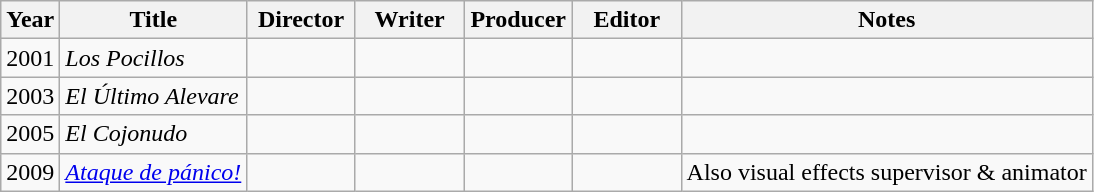<table class="wikitable">
<tr>
<th>Year</th>
<th>Title</th>
<th width=65>Director</th>
<th width=65>Writer</th>
<th width=65>Producer</th>
<th width=65>Editor</th>
<th>Notes</th>
</tr>
<tr>
<td>2001</td>
<td><em>Los Pocillos</em></td>
<td></td>
<td></td>
<td></td>
<td></td>
<td></td>
</tr>
<tr>
<td>2003</td>
<td><em>El Último Alevare</em></td>
<td></td>
<td></td>
<td></td>
<td></td>
<td></td>
</tr>
<tr>
<td>2005</td>
<td><em>El Cojonudo</em></td>
<td></td>
<td></td>
<td></td>
<td></td>
<td></td>
</tr>
<tr>
<td>2009</td>
<td><em><a href='#'>Ataque de pánico!</a></em></td>
<td></td>
<td></td>
<td></td>
<td></td>
<td>Also visual effects supervisor & animator</td>
</tr>
</table>
